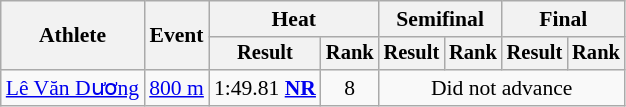<table class=wikitable style="font-size:90%">
<tr>
<th rowspan="2">Athlete</th>
<th rowspan="2">Event</th>
<th colspan="2">Heat</th>
<th colspan="2">Semifinal</th>
<th colspan="2">Final</th>
</tr>
<tr style="font-size:95%">
<th>Result</th>
<th>Rank</th>
<th>Result</th>
<th>Rank</th>
<th>Result</th>
<th>Rank</th>
</tr>
<tr align=center>
<td align=left><a href='#'>Lê Văn Dương</a></td>
<td align=left><a href='#'>800 m</a></td>
<td>1:49.81 <strong><a href='#'>NR</a></strong></td>
<td>8</td>
<td colspan=4>Did not advance</td>
</tr>
</table>
